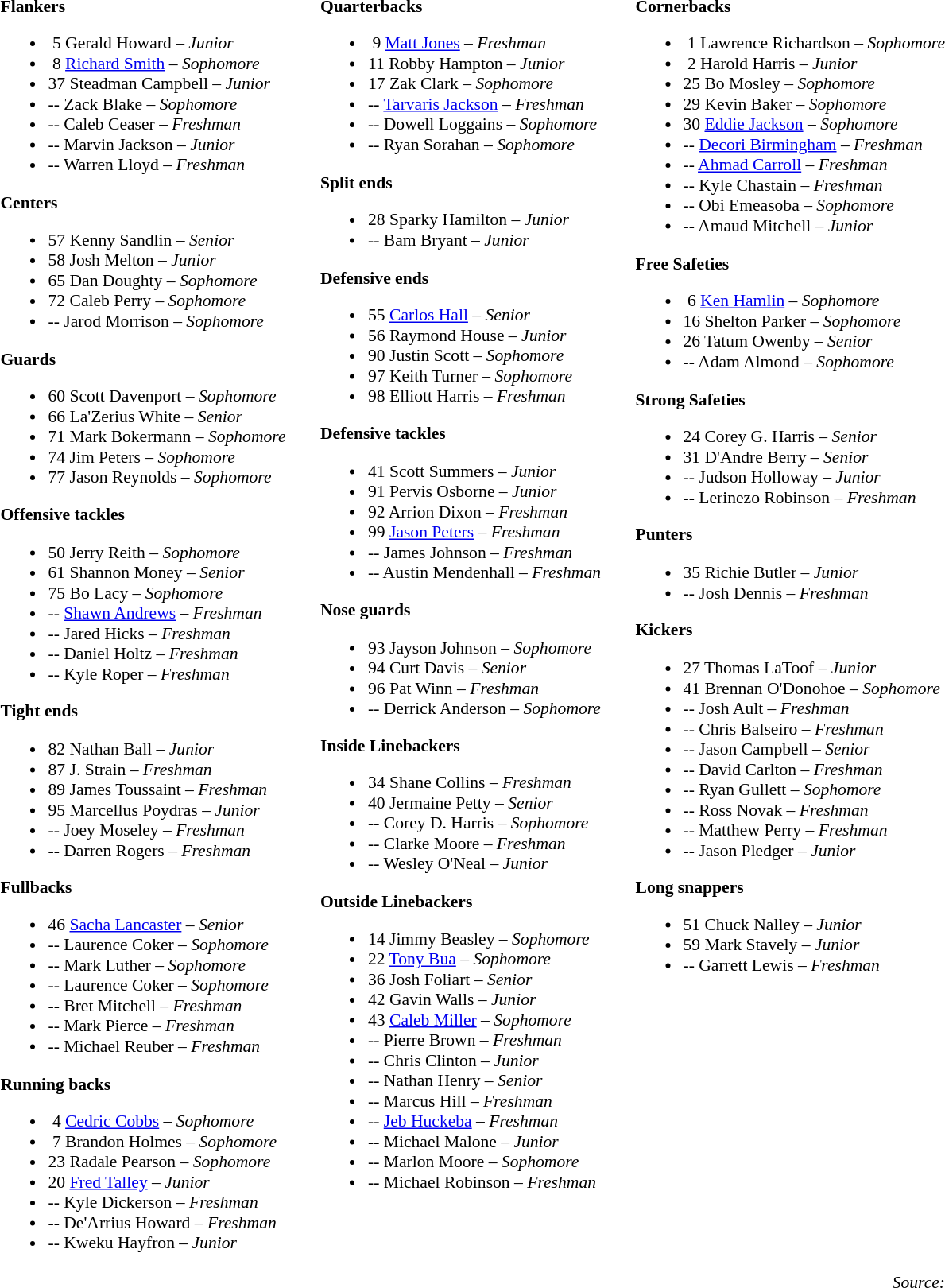<table class="toccolours" style="border-collapse:collapse; font-size:90%;">
<tr>
<td valign="top"><br><strong>Flankers</strong><ul><li> 5  Gerald Howard – <em>Junior</em></li><li> 8  <a href='#'>Richard Smith</a> – <em>Sophomore</em></li><li>37  Steadman Campbell – <em>Junior</em></li><li>--  Zack Blake – <em>Sophomore</em></li><li>--  Caleb Ceaser – <em>Freshman</em></li><li>--  Marvin Jackson – <em>Junior</em></li><li>--  Warren Lloyd – <em>Freshman</em></li></ul><strong>Centers</strong><ul><li>57  Kenny Sandlin – <em>Senior</em></li><li>58  Josh Melton – <em>Junior</em></li><li>65  Dan Doughty – <em>Sophomore</em></li><li>72  Caleb Perry – <em>Sophomore</em></li><li>--  Jarod Morrison – <em>Sophomore</em></li></ul><strong>Guards</strong><ul><li>60  Scott Davenport – <em>Sophomore</em></li><li>66  La'Zerius White – <em>Senior</em></li><li>71  Mark Bokermann – <em>Sophomore</em></li><li>74  Jim Peters – <em>Sophomore</em></li><li>77  Jason Reynolds – <em>Sophomore</em></li></ul><strong>Offensive tackles</strong><ul><li>50  Jerry Reith – <em>Sophomore</em></li><li>61  Shannon Money – <em>Senior</em></li><li>75  Bo Lacy – <em>Sophomore</em></li><li>--  <a href='#'>Shawn Andrews</a> – <em>Freshman</em></li><li>--  Jared Hicks – <em>Freshman</em></li><li>--  Daniel Holtz – <em>Freshman</em></li><li>--  Kyle Roper – <em>Freshman</em></li></ul><strong>Tight ends</strong><ul><li>82  Nathan Ball – <em>Junior</em></li><li>87  J. Strain – <em>Freshman</em></li><li>89  James Toussaint – <em>Freshman</em></li><li>95  Marcellus Poydras – <em>Junior</em></li><li>--  Joey Moseley – <em>Freshman</em></li><li>--  Darren Rogers – <em>Freshman</em></li></ul><strong>Fullbacks</strong><ul><li>46  <a href='#'>Sacha Lancaster</a> – <em>Senior</em></li><li>--  Laurence Coker – <em>Sophomore</em></li><li>--  Mark Luther – <em>Sophomore</em></li><li>--  Laurence Coker – <em>Sophomore</em></li><li>--  Bret Mitchell  – <em>Freshman</em></li><li>--  Mark Pierce – <em>Freshman</em></li><li>--  Michael Reuber – <em>Freshman</em></li></ul><strong>Running backs</strong><ul><li> 4  <a href='#'>Cedric Cobbs</a> – <em>Sophomore</em></li><li> 7  Brandon Holmes – <em>Sophomore</em></li><li>23  Radale Pearson – <em>Sophomore</em></li><li>20  <a href='#'>Fred Talley</a> – <em>Junior</em></li><li>--  Kyle Dickerson  – <em>Freshman</em></li><li>--  De'Arrius Howard – <em>Freshman</em></li><li>--  Kweku Hayfron – <em>Junior</em></li></ul></td>
<td width="25"> </td>
<td valign="top"><br><strong>Quarterbacks</strong><ul><li> 9  <a href='#'>Matt Jones</a> – <em>Freshman</em></li><li>11  Robby Hampton – <em>Junior</em></li><li>17  Zak Clark – <em>Sophomore</em></li><li>--  <a href='#'>Tarvaris Jackson</a> – <em>Freshman</em></li><li>--  Dowell Loggains – <em>Sophomore</em></li><li>--  Ryan Sorahan – <em>Sophomore</em></li></ul><strong>Split ends</strong><ul><li>28  Sparky Hamilton – <em>Junior</em></li><li>--  Bam Bryant – <em>Junior</em></li></ul><strong>Defensive ends</strong><ul><li>55  <a href='#'>Carlos Hall</a> – <em>Senior</em></li><li>56  Raymond House – <em>Junior</em></li><li>90  Justin Scott – <em>Sophomore</em></li><li>97  Keith Turner – <em>Sophomore</em></li><li>98  Elliott Harris  – <em>Freshman</em></li></ul><strong>Defensive tackles</strong><ul><li>41  Scott Summers – <em>Junior</em></li><li>91  Pervis Osborne – <em>Junior</em></li><li>92  Arrion Dixon – <em>Freshman</em></li><li>99  <a href='#'>Jason Peters</a> – <em>Freshman</em></li><li>--  James Johnson – <em>Freshman</em></li><li>--  Austin Mendenhall – <em>Freshman</em></li></ul><strong>Nose guards</strong><ul><li>93  Jayson Johnson – <em>Sophomore</em></li><li>94  Curt Davis – <em>Senior</em></li><li>96  Pat Winn – <em>Freshman</em></li><li>--  Derrick Anderson – <em>Sophomore</em></li></ul><strong>Inside Linebackers</strong><ul><li>34  Shane Collins – <em>Freshman</em></li><li>40  Jermaine Petty – <em>Senior</em></li><li>--  Corey D. Harris – <em>Sophomore</em></li><li>--  Clarke Moore – <em>Freshman</em></li><li>--  Wesley O'Neal – <em>Junior</em></li></ul><strong>Outside Linebackers</strong><ul><li>14  Jimmy Beasley – <em>Sophomore</em></li><li>22  <a href='#'>Tony Bua</a> – <em>Sophomore</em></li><li>36  Josh Foliart – <em>Senior</em></li><li>42  Gavin Walls – <em>Junior</em></li><li>43  <a href='#'>Caleb Miller</a> – <em>Sophomore</em></li><li>--  Pierre Brown  – <em>Freshman</em></li><li>--  Chris Clinton – <em>Junior</em></li><li>--  Nathan Henry – <em>Senior</em></li><li>--  Marcus Hill – <em>Freshman</em></li><li>--  <a href='#'>Jeb Huckeba</a> – <em>Freshman</em></li><li>--  Michael Malone – <em>Junior</em></li><li>--  Marlon Moore – <em>Sophomore</em></li><li>--  Michael Robinson – <em>Freshman</em></li></ul></td>
<td width="25"> </td>
<td valign="top"><br><strong>Cornerbacks</strong><ul><li> 1  Lawrence Richardson – <em>Sophomore</em></li><li> 2  Harold Harris – <em>Junior</em></li><li>25  Bo Mosley – <em>Sophomore</em></li><li>29  Kevin Baker – <em>Sophomore</em></li><li>30  <a href='#'>Eddie Jackson</a> – <em>Sophomore</em></li><li>--  <a href='#'>Decori Birmingham</a> – <em>Freshman</em></li><li>--  <a href='#'>Ahmad Carroll</a> – <em>Freshman</em></li><li>--  Kyle Chastain – <em>Freshman</em></li><li>--  Obi Emeasoba – <em>Sophomore</em></li><li>--  Amaud Mitchell – <em>Junior</em></li></ul><strong>Free Safeties</strong><ul><li> 6  <a href='#'>Ken Hamlin</a> – <em>Sophomore</em></li><li>16  Shelton Parker – <em>Sophomore</em></li><li>26  Tatum Owenby – <em>Senior</em></li><li>--  Adam Almond – <em>Sophomore</em></li></ul><strong>Strong Safeties</strong><ul><li>24  Corey G. Harris – <em>Senior</em></li><li>31  D'Andre Berry – <em>Senior</em></li><li>--  Judson Holloway – <em>Junior</em></li><li>--  Lerinezo Robinson  – <em>Freshman</em></li></ul><strong>Punters</strong><ul><li>35  Richie Butler – <em>Junior</em></li><li>--  Josh Dennis – <em>Freshman</em></li></ul><strong>Kickers</strong><ul><li>27  Thomas LaToof  – <em>Junior</em></li><li>41  Brennan O'Donohoe – <em>Sophomore</em></li><li>--  Josh Ault – <em>Freshman</em></li><li>--  Chris Balseiro – <em>Freshman</em></li><li>--  Jason Campbell – <em>Senior</em></li><li>--  David Carlton – <em>Freshman</em></li><li>--  Ryan Gullett – <em>Sophomore</em></li><li>--  Ross Novak – <em>Freshman</em></li><li>--  Matthew Perry – <em>Freshman</em></li><li>--  Jason Pledger – <em>Junior</em></li></ul><strong>Long snappers</strong><ul><li>51  Chuck Nalley – <em>Junior</em></li><li>59  Mark Stavely – <em>Junior</em></li><li>--  Garrett Lewis – <em>Freshman</em></li></ul></td>
</tr>
<tr>
<td colspan="5" valign="bottom" align="right"><em>Source: </em></td>
</tr>
</table>
